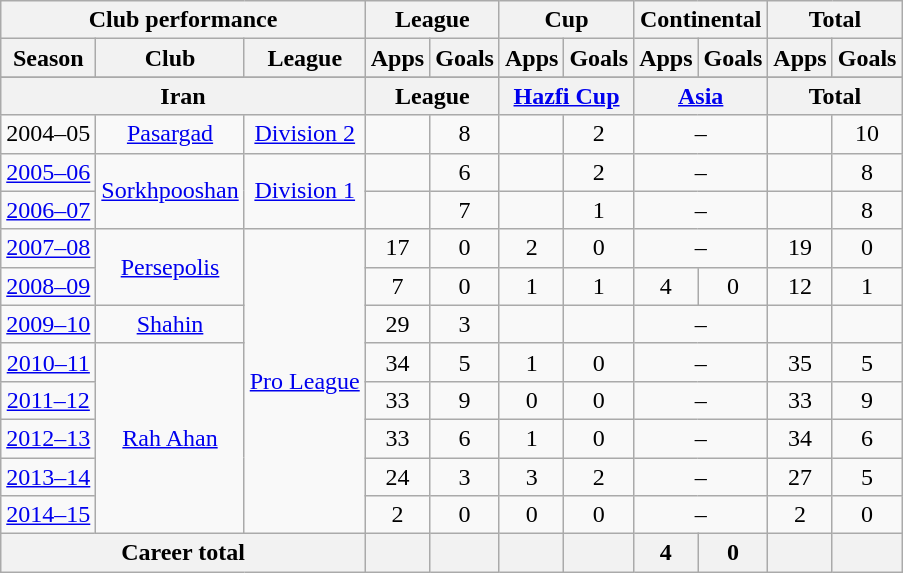<table class="wikitable" style="text-align:center">
<tr>
<th colspan=3>Club performance</th>
<th colspan=2>League</th>
<th colspan=2>Cup</th>
<th colspan=2>Continental</th>
<th colspan=2>Total</th>
</tr>
<tr>
<th>Season</th>
<th>Club</th>
<th>League</th>
<th>Apps</th>
<th>Goals</th>
<th>Apps</th>
<th>Goals</th>
<th>Apps</th>
<th>Goals</th>
<th>Apps</th>
<th>Goals</th>
</tr>
<tr>
</tr>
<tr>
<th colspan=3>Iran</th>
<th colspan=2>League</th>
<th colspan=2><a href='#'>Hazfi Cup</a></th>
<th colspan=2><a href='#'>Asia</a></th>
<th colspan=2>Total</th>
</tr>
<tr>
<td>2004–05</td>
<td><a href='#'>Pasargad</a></td>
<td><a href='#'>Division 2</a></td>
<td></td>
<td>8</td>
<td></td>
<td>2</td>
<td colspan="2">–</td>
<td></td>
<td>10</td>
</tr>
<tr>
<td><a href='#'>2005–06</a></td>
<td rowspan="2"><a href='#'>Sorkhpooshan</a></td>
<td rowspan="2"><a href='#'>Division 1</a></td>
<td></td>
<td>6</td>
<td></td>
<td>2</td>
<td colspan="2">–</td>
<td></td>
<td>8</td>
</tr>
<tr>
<td><a href='#'>2006–07</a></td>
<td></td>
<td>7</td>
<td></td>
<td>1</td>
<td colspan="2">–</td>
<td></td>
<td>8</td>
</tr>
<tr>
<td><a href='#'>2007–08</a></td>
<td rowspan="2"><a href='#'>Persepolis</a></td>
<td rowspan="8"><a href='#'>Pro League</a></td>
<td>17</td>
<td>0</td>
<td>2</td>
<td>0</td>
<td colspan="2">–</td>
<td>19</td>
<td>0</td>
</tr>
<tr>
<td><a href='#'>2008–09</a></td>
<td>7</td>
<td>0</td>
<td>1</td>
<td>1</td>
<td>4</td>
<td>0</td>
<td>12</td>
<td>1</td>
</tr>
<tr>
<td><a href='#'>2009–10</a></td>
<td rowspan="1"><a href='#'>Shahin</a></td>
<td>29</td>
<td>3</td>
<td></td>
<td></td>
<td colspan="2">–</td>
<td></td>
<td></td>
</tr>
<tr>
<td><a href='#'>2010–11</a></td>
<td rowspan="5"><a href='#'>Rah Ahan</a></td>
<td>34</td>
<td>5</td>
<td>1</td>
<td>0</td>
<td colspan="2">–</td>
<td>35</td>
<td>5</td>
</tr>
<tr>
<td><a href='#'>2011–12</a></td>
<td>33</td>
<td>9</td>
<td>0</td>
<td>0</td>
<td colspan="2">–</td>
<td>33</td>
<td>9</td>
</tr>
<tr>
<td><a href='#'>2012–13</a></td>
<td>33</td>
<td>6</td>
<td>1</td>
<td>0</td>
<td colspan="2">–</td>
<td>34</td>
<td>6</td>
</tr>
<tr>
<td><a href='#'>2013–14</a></td>
<td>24</td>
<td>3</td>
<td>3</td>
<td>2</td>
<td colspan="2">–</td>
<td>27</td>
<td>5</td>
</tr>
<tr>
<td><a href='#'>2014–15</a></td>
<td>2</td>
<td>0</td>
<td>0</td>
<td>0</td>
<td colspan="2">–</td>
<td>2</td>
<td>0</td>
</tr>
<tr>
<th colspan=3>Career total</th>
<th></th>
<th></th>
<th></th>
<th></th>
<th>4</th>
<th>0</th>
<th></th>
<th></th>
</tr>
</table>
